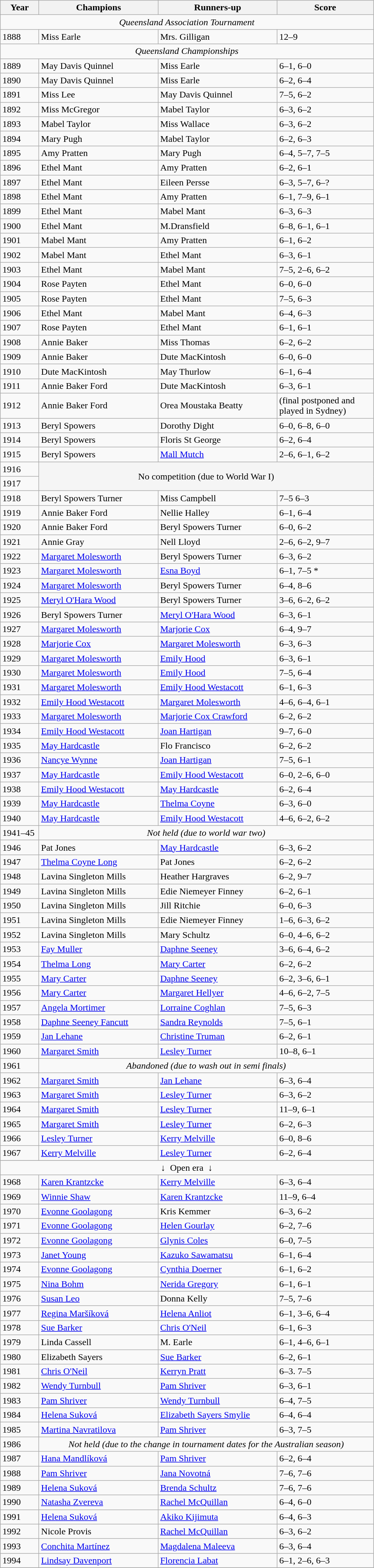<table class="wikitable">
<tr>
<th style="width:60px;">Year</th>
<th style="width:200px;">Champions</th>
<th style="width:200px;">Runners-up</th>
<th style="width:160px;">Score</th>
</tr>
<tr>
<td colspan=4 align=center><em>Queensland Association Tournament</em></td>
</tr>
<tr>
<td>1888</td>
<td> Miss Earle</td>
<td>  Mrs. Gilligan</td>
<td>12–9</td>
</tr>
<tr>
<td colspan=4 align=center><em>Queensland Championships</em></td>
</tr>
<tr>
<td>1889</td>
<td> May Davis Quinnel</td>
<td>  Miss Earle</td>
<td>6–1, 6–0</td>
</tr>
<tr>
<td>1890</td>
<td> May Davis Quinnel</td>
<td>  Miss Earle</td>
<td>6–2, 6–4</td>
</tr>
<tr>
<td>1891</td>
<td> Miss Lee</td>
<td> May Davis Quinnel</td>
<td>7–5, 6–2</td>
</tr>
<tr>
<td>1892</td>
<td> Miss McGregor</td>
<td> Mabel Taylor</td>
<td>6–3, 6–2</td>
</tr>
<tr>
<td>1893</td>
<td> Mabel Taylor</td>
<td> Miss Wallace</td>
<td>6–3, 6–2</td>
</tr>
<tr>
<td>1894</td>
<td> Mary Pugh</td>
<td> Mabel Taylor</td>
<td>6–2, 6–3</td>
</tr>
<tr>
<td>1895</td>
<td> Amy Pratten</td>
<td> Mary Pugh</td>
<td>6–4, 5–7, 7–5</td>
</tr>
<tr>
<td>1896</td>
<td> Ethel Mant</td>
<td> Amy Pratten</td>
<td>6–2, 6–1</td>
</tr>
<tr>
<td>1897</td>
<td> Ethel Mant</td>
<td> Eileen Persse</td>
<td>6–3, 5–7, 6–?</td>
</tr>
<tr>
<td>1898</td>
<td> Ethel Mant</td>
<td> Amy Pratten</td>
<td>6–1, 7–9, 6–1</td>
</tr>
<tr>
<td>1899</td>
<td> Ethel Mant</td>
<td> Mabel Mant</td>
<td>6–3, 6–3</td>
</tr>
<tr>
<td>1900</td>
<td> Ethel Mant</td>
<td> M.Dransfield</td>
<td>6–8, 6–1, 6–1</td>
</tr>
<tr>
<td>1901</td>
<td> Mabel Mant</td>
<td> Amy Pratten</td>
<td>6–1, 6–2</td>
</tr>
<tr>
<td>1902</td>
<td> Mabel Mant</td>
<td> Ethel Mant</td>
<td>6–3, 6–1</td>
</tr>
<tr>
<td>1903</td>
<td> Ethel Mant</td>
<td> Mabel Mant</td>
<td>7–5, 2–6, 6–2</td>
</tr>
<tr>
<td>1904</td>
<td>  Rose Payten</td>
<td> Ethel Mant</td>
<td>6–0, 6–0</td>
</tr>
<tr>
<td>1905</td>
<td> Rose Payten</td>
<td> Ethel Mant</td>
<td>7–5, 6–3</td>
</tr>
<tr>
<td>1906</td>
<td> Ethel Mant</td>
<td> Mabel Mant</td>
<td>6–4, 6–3</td>
</tr>
<tr>
<td>1907</td>
<td> Rose Payten</td>
<td> Ethel Mant</td>
<td>6–1, 6–1</td>
</tr>
<tr>
<td>1908</td>
<td> Annie Baker</td>
<td> Miss Thomas</td>
<td>6–2, 6–2</td>
</tr>
<tr>
<td>1909</td>
<td> Annie Baker</td>
<td> Dute MacKintosh</td>
<td>6–0, 6–0</td>
</tr>
<tr>
<td>1910</td>
<td> Dute MacKintosh</td>
<td> May Thurlow</td>
<td>6–1, 6–4</td>
</tr>
<tr>
<td>1911</td>
<td> Annie Baker Ford</td>
<td> Dute MacKintosh</td>
<td>6–3, 6–1</td>
</tr>
<tr>
<td>1912</td>
<td> Annie Baker Ford</td>
<td> Orea Moustaka Beatty</td>
<td>(final postponed and played in Sydney)</td>
</tr>
<tr>
<td>1913</td>
<td> Beryl Spowers</td>
<td> Dorothy Dight</td>
<td>6–0, 6–8, 6–0</td>
</tr>
<tr>
<td>1914</td>
<td> Beryl Spowers</td>
<td> Floris St George</td>
<td>6–2, 6–4</td>
</tr>
<tr>
<td>1915</td>
<td> Beryl Spowers</td>
<td> <a href='#'>Mall Mutch</a></td>
<td>2–6, 6–1, 6–2</td>
</tr>
<tr>
<td>1916</td>
<td rowspan="2" colspan="5" align="center" style="background:#F5F5F5">No competition (due to World War I)</td>
</tr>
<tr>
<td>1917</td>
</tr>
<tr>
<td>1918</td>
<td> Beryl Spowers Turner</td>
<td> Miss Campbell</td>
<td>7–5 6–3</td>
</tr>
<tr>
<td>1919</td>
<td> Annie Baker Ford</td>
<td> Nellie Halley</td>
<td>6–1, 6–4</td>
</tr>
<tr>
<td>1920</td>
<td> Annie Baker Ford</td>
<td> Beryl Spowers Turner</td>
<td>6–0, 6–2</td>
</tr>
<tr>
<td>1921</td>
<td> Annie Gray</td>
<td> Nell Lloyd</td>
<td>2–6, 6–2, 9–7</td>
</tr>
<tr>
<td>1922</td>
<td> <a href='#'>Margaret Molesworth</a></td>
<td>  Beryl Spowers Turner</td>
<td>6–3, 6–2</td>
</tr>
<tr>
<td>1923</td>
<td> <a href='#'>Margaret Molesworth</a></td>
<td>  <a href='#'>Esna Boyd</a></td>
<td>6–1, 7–5 *</td>
</tr>
<tr>
<td>1924</td>
<td> <a href='#'>Margaret Molesworth</a></td>
<td> Beryl Spowers Turner</td>
<td>6–4, 8–6</td>
</tr>
<tr>
<td>1925</td>
<td> <a href='#'>Meryl O'Hara Wood</a></td>
<td> Beryl Spowers Turner</td>
<td>3–6, 6–2, 6–2</td>
</tr>
<tr>
<td>1926</td>
<td> Beryl Spowers Turner</td>
<td> <a href='#'>Meryl O'Hara Wood</a></td>
<td>6–3, 6–1</td>
</tr>
<tr>
<td>1927</td>
<td> <a href='#'>Margaret Molesworth</a></td>
<td> <a href='#'>Marjorie Cox</a></td>
<td>6–4, 9–7</td>
</tr>
<tr>
<td>1928</td>
<td> <a href='#'>Marjorie Cox</a></td>
<td> <a href='#'>Margaret Molesworth</a></td>
<td>6–3, 6–3</td>
</tr>
<tr>
<td>1929</td>
<td> <a href='#'>Margaret Molesworth</a></td>
<td>  <a href='#'>Emily Hood</a></td>
<td>6–3, 6–1</td>
</tr>
<tr>
<td>1930</td>
<td> <a href='#'>Margaret Molesworth</a></td>
<td> <a href='#'>Emily Hood</a></td>
<td>7–5, 6–4</td>
</tr>
<tr>
<td>1931</td>
<td> <a href='#'>Margaret Molesworth</a></td>
<td>  <a href='#'>Emily Hood Westacott</a></td>
<td>6–1, 6–3</td>
</tr>
<tr>
<td>1932</td>
<td> <a href='#'>Emily Hood Westacott</a></td>
<td> <a href='#'>Margaret Molesworth</a></td>
<td>4–6, 6–4, 6–1</td>
</tr>
<tr>
<td>1933</td>
<td> <a href='#'>Margaret Molesworth</a></td>
<td> <a href='#'>Marjorie Cox Crawford</a></td>
<td>6–2, 6–2</td>
</tr>
<tr>
<td>1934</td>
<td>  <a href='#'>Emily Hood Westacott</a></td>
<td> <a href='#'>Joan Hartigan</a></td>
<td>9–7, 6–0</td>
</tr>
<tr>
<td>1935</td>
<td> <a href='#'>May Hardcastle</a></td>
<td> Flo Francisco</td>
<td>6–2, 6–2</td>
</tr>
<tr>
<td>1936</td>
<td> <a href='#'>Nancye Wynne</a></td>
<td> <a href='#'>Joan Hartigan</a></td>
<td>7–5, 6–1</td>
</tr>
<tr>
<td>1937</td>
<td> <a href='#'>May Hardcastle</a></td>
<td> <a href='#'>Emily Hood Westacott</a></td>
<td>6–0, 2–6, 6–0</td>
</tr>
<tr>
<td>1938</td>
<td> <a href='#'>Emily Hood Westacott</a></td>
<td> <a href='#'>May Hardcastle</a></td>
<td>6–2, 6–4</td>
</tr>
<tr>
<td>1939</td>
<td> <a href='#'>May Hardcastle</a></td>
<td> <a href='#'>Thelma Coyne</a></td>
<td>6–3, 6–0</td>
</tr>
<tr>
<td>1940</td>
<td> <a href='#'>May Hardcastle</a></td>
<td> <a href='#'>Emily Hood Westacott</a></td>
<td>4–6, 6–2, 6–2</td>
</tr>
<tr>
<td>1941–45</td>
<td colspan=3 align=center><em>Not held (due to world war two)</em></td>
</tr>
<tr>
<td>1946</td>
<td> Pat Jones</td>
<td> <a href='#'>May Hardcastle</a></td>
<td>6–3, 6–2</td>
</tr>
<tr>
<td>1947</td>
<td> <a href='#'>Thelma Coyne Long</a></td>
<td> Pat Jones</td>
<td>6–2, 6–2</td>
</tr>
<tr>
<td>1948</td>
<td> Lavina Singleton Mills</td>
<td> Heather Hargraves</td>
<td>6–2, 9–7</td>
</tr>
<tr>
<td>1949</td>
<td> Lavina Singleton Mills</td>
<td> Edie Niemeyer Finney</td>
<td>6–2, 6–1</td>
</tr>
<tr>
<td>1950</td>
<td> Lavina Singleton Mills</td>
<td> Jill Ritchie</td>
<td>6–0, 6–3</td>
</tr>
<tr>
<td>1951</td>
<td> Lavina Singleton Mills</td>
<td> Edie Niemeyer Finney</td>
<td>1–6, 6–3, 6–2</td>
</tr>
<tr>
<td>1952</td>
<td> Lavina Singleton Mills</td>
<td> Mary Schultz</td>
<td>6–0, 4–6, 6–2</td>
</tr>
<tr>
<td>1953</td>
<td> <a href='#'>Fay Muller</a></td>
<td>  <a href='#'>Daphne Seeney</a></td>
<td>3–6, 6–4, 6–2</td>
</tr>
<tr>
<td>1954</td>
<td> <a href='#'>Thelma Long</a></td>
<td>  <a href='#'>Mary Carter</a></td>
<td>6–2, 6–2</td>
</tr>
<tr>
<td>1955</td>
<td> <a href='#'>Mary Carter</a></td>
<td> <a href='#'>Daphne Seeney</a></td>
<td>6–2, 3–6, 6–1</td>
</tr>
<tr>
<td>1956</td>
<td> <a href='#'>Mary Carter</a></td>
<td> <a href='#'>Margaret Hellyer</a></td>
<td>4–6, 6–2, 7–5</td>
</tr>
<tr>
<td>1957</td>
<td> <a href='#'>Angela Mortimer</a></td>
<td> <a href='#'>Lorraine Coghlan</a></td>
<td>7–5, 6–3</td>
</tr>
<tr>
<td>1958</td>
<td>  <a href='#'>Daphne Seeney Fancutt</a></td>
<td> <a href='#'>Sandra Reynolds</a></td>
<td>7–5, 6–1</td>
</tr>
<tr>
<td>1959</td>
<td> <a href='#'>Jan Lehane</a></td>
<td> <a href='#'>Christine Truman</a></td>
<td>6–2, 6–1</td>
</tr>
<tr>
<td>1960</td>
<td>  <a href='#'>Margaret Smith</a></td>
<td> <a href='#'>Lesley Turner</a></td>
<td>10–8, 6–1</td>
</tr>
<tr>
<td>1961</td>
<td colspan=3 align=center><em>Abandoned (due to wash out in semi finals)</em></td>
</tr>
<tr>
<td>1962</td>
<td> <a href='#'>Margaret Smith</a></td>
<td>  <a href='#'>Jan Lehane</a></td>
<td>6–3, 6–4</td>
</tr>
<tr>
<td>1963</td>
<td> <a href='#'>Margaret Smith</a></td>
<td>  <a href='#'>Lesley Turner</a></td>
<td>6–3, 6–2</td>
</tr>
<tr>
<td>1964</td>
<td> <a href='#'>Margaret Smith</a></td>
<td> <a href='#'>Lesley Turner</a></td>
<td>11–9, 6–1</td>
</tr>
<tr>
<td>1965</td>
<td> <a href='#'>Margaret Smith</a></td>
<td> <a href='#'>Lesley Turner</a></td>
<td>6–2, 6–3</td>
</tr>
<tr>
<td>1966</td>
<td> <a href='#'>Lesley Turner</a></td>
<td> <a href='#'>Kerry Melville</a></td>
<td>6–0, 8–6</td>
</tr>
<tr>
<td>1967</td>
<td> <a href='#'>Kerry Melville</a></td>
<td>  <a href='#'>Lesley Turner</a></td>
<td>6–2, 6–4</td>
</tr>
<tr>
</tr>
<tr>
<td colspan="4" align="center">↓  Open era  ↓</td>
</tr>
<tr>
<td>1968</td>
<td> <a href='#'>Karen Krantzcke</a></td>
<td> <a href='#'>Kerry Melville</a></td>
<td>6–3, 6–4</td>
</tr>
<tr>
<td>1969</td>
<td> <a href='#'>Winnie Shaw</a></td>
<td> <a href='#'>Karen Krantzcke</a></td>
<td>11–9, 6–4</td>
</tr>
<tr>
<td>1970</td>
<td> <a href='#'>Evonne Goolagong</a></td>
<td> Kris Kemmer</td>
<td>6–3, 6–2</td>
</tr>
<tr>
<td>1971</td>
<td> <a href='#'>Evonne Goolagong</a></td>
<td> <a href='#'>Helen Gourlay</a></td>
<td>6–2, 7–6</td>
</tr>
<tr>
<td>1972</td>
<td> <a href='#'>Evonne Goolagong</a></td>
<td> <a href='#'>Glynis Coles</a></td>
<td>6–0, 7–5</td>
</tr>
<tr>
<td>1973</td>
<td> <a href='#'>Janet Young</a></td>
<td> <a href='#'>Kazuko Sawamatsu</a></td>
<td>6–1, 6–4</td>
</tr>
<tr>
<td>1974</td>
<td> <a href='#'>Evonne Goolagong</a></td>
<td> <a href='#'>Cynthia Doerner</a></td>
<td>6–1, 6–2</td>
</tr>
<tr>
<td>1975</td>
<td> <a href='#'>Nina Bohm</a></td>
<td> <a href='#'>Nerida Gregory</a></td>
<td>6–1, 6–1</td>
</tr>
<tr>
<td>1976</td>
<td> <a href='#'>Susan Leo</a></td>
<td> Donna Kelly</td>
<td>7–5, 7–6</td>
</tr>
<tr>
<td>1977</td>
<td> <a href='#'>Regina Maršíková</a></td>
<td> <a href='#'>Helena Anliot</a></td>
<td>6–1, 3–6, 6–4</td>
</tr>
<tr>
<td>1978</td>
<td> <a href='#'>Sue Barker</a></td>
<td> <a href='#'>Chris O'Neil</a></td>
<td>6–1, 6–3</td>
</tr>
<tr>
<td>1979</td>
<td> Linda Cassell</td>
<td> M. Earle</td>
<td>6–1, 4–6, 6–1</td>
</tr>
<tr>
<td>1980</td>
<td> Elizabeth Sayers</td>
<td> <a href='#'>Sue Barker</a></td>
<td>6–2, 6–1</td>
</tr>
<tr>
<td>1981</td>
<td> <a href='#'>Chris O'Neil</a></td>
<td> <a href='#'>Kerryn Pratt</a></td>
<td>6–3. 7–5</td>
</tr>
<tr>
<td>1982</td>
<td> <a href='#'>Wendy Turnbull</a></td>
<td> <a href='#'>Pam Shriver</a></td>
<td>6–3, 6–1</td>
</tr>
<tr>
<td>1983</td>
<td> <a href='#'>Pam Shriver</a></td>
<td> <a href='#'>Wendy Turnbull</a></td>
<td>6–4, 7–5</td>
</tr>
<tr>
<td>1984</td>
<td> <a href='#'>Helena Suková</a></td>
<td> <a href='#'>Elizabeth Sayers Smylie</a></td>
<td>6–4, 6–4</td>
</tr>
<tr>
<td>1985</td>
<td> <a href='#'>Martina Navratilova</a></td>
<td> <a href='#'>Pam Shriver</a></td>
<td>6–3, 7–5</td>
</tr>
<tr>
<td>1986</td>
<td colspan=3 align=center><em>Not held (due to the change in tournament dates for the Australian season)</em></td>
</tr>
<tr>
<td>1987</td>
<td> <a href='#'>Hana Mandlíková</a></td>
<td> <a href='#'>Pam Shriver</a></td>
<td>6–2, 6–4</td>
</tr>
<tr>
<td>1988</td>
<td> <a href='#'>Pam Shriver</a></td>
<td> <a href='#'>Jana Novotná</a></td>
<td>7–6, 7–6</td>
</tr>
<tr>
<td>1989</td>
<td> <a href='#'>Helena Suková</a></td>
<td> <a href='#'>Brenda Schultz</a></td>
<td>7–6, 7–6</td>
</tr>
<tr>
<td>1990</td>
<td> <a href='#'>Natasha Zvereva</a></td>
<td> <a href='#'>Rachel McQuillan</a></td>
<td>6–4, 6–0</td>
</tr>
<tr>
<td>1991</td>
<td> <a href='#'>Helena Suková</a></td>
<td> <a href='#'>Akiko Kijimuta</a></td>
<td>6–4, 6–3</td>
</tr>
<tr>
<td>1992</td>
<td> Nicole Provis</td>
<td> <a href='#'>Rachel McQuillan</a></td>
<td>6–3, 6–2</td>
</tr>
<tr>
<td>1993</td>
<td> <a href='#'>Conchita Martínez</a></td>
<td> <a href='#'>Magdalena Maleeva</a></td>
<td>6–3, 6–4</td>
</tr>
<tr>
<td>1994</td>
<td> <a href='#'>Lindsay Davenport</a></td>
<td> <a href='#'>Florencia Labat</a></td>
<td>6–1, 2–6, 6–3</td>
</tr>
<tr>
</tr>
</table>
